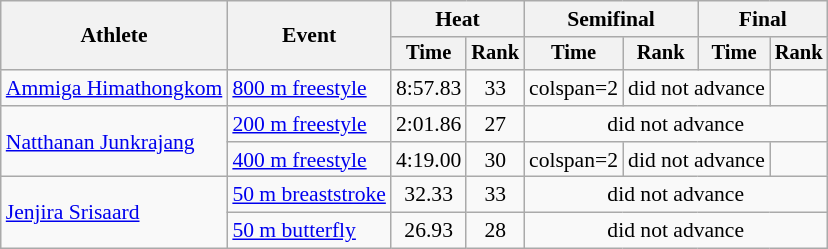<table class="wikitable" style="text-align:center; font-size:90%">
<tr>
<th rowspan="2">Athlete</th>
<th rowspan="2">Event</th>
<th colspan="2">Heat</th>
<th colspan="2">Semifinal</th>
<th colspan="2">Final</th>
</tr>
<tr style="font-size:95%">
<th>Time</th>
<th>Rank</th>
<th>Time</th>
<th>Rank</th>
<th>Time</th>
<th>Rank</th>
</tr>
<tr>
<td align=left><a href='#'>Ammiga Himathongkom</a></td>
<td align=left><a href='#'>800 m freestyle</a></td>
<td>8:57.83</td>
<td>33</td>
<td>colspan=2 </td>
<td colspan=2>did not advance</td>
</tr>
<tr>
<td align=left rowspan=2><a href='#'>Natthanan Junkrajang</a></td>
<td align=left><a href='#'>200 m freestyle</a></td>
<td>2:01.86</td>
<td>27</td>
<td colspan=4>did not advance</td>
</tr>
<tr>
<td align=left><a href='#'>400 m freestyle</a></td>
<td>4:19.00</td>
<td>30</td>
<td>colspan=2 </td>
<td colspan=2>did not advance</td>
</tr>
<tr>
<td align=left rowspan=2><a href='#'>Jenjira Srisaard</a></td>
<td align=left><a href='#'>50 m breaststroke</a></td>
<td>32.33</td>
<td>33</td>
<td colspan=4>did not advance</td>
</tr>
<tr>
<td align=left><a href='#'>50 m butterfly</a></td>
<td>26.93</td>
<td>28</td>
<td colspan=4>did not advance</td>
</tr>
</table>
